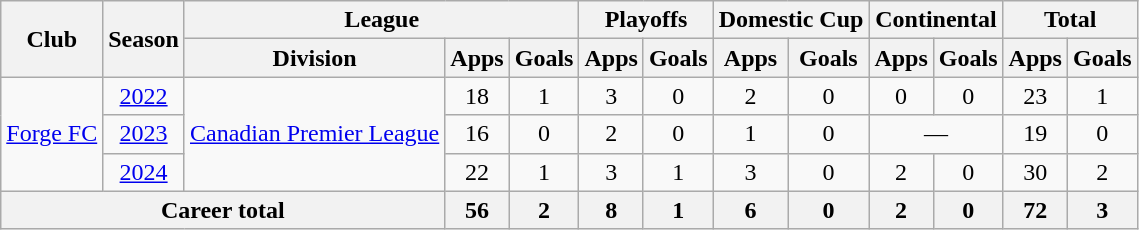<table class="wikitable" style="text-align:center">
<tr>
<th rowspan="2">Club</th>
<th rowspan="2">Season</th>
<th colspan="3">League</th>
<th colspan="2">Playoffs</th>
<th colspan="2">Domestic Cup</th>
<th colspan="2">Continental</th>
<th colspan="2">Total</th>
</tr>
<tr>
<th>Division</th>
<th>Apps</th>
<th>Goals</th>
<th>Apps</th>
<th>Goals</th>
<th>Apps</th>
<th>Goals</th>
<th>Apps</th>
<th>Goals</th>
<th>Apps</th>
<th>Goals</th>
</tr>
<tr>
<td rowspan=3><a href='#'>Forge FC</a></td>
<td><a href='#'>2022</a></td>
<td rowspan=3><a href='#'>Canadian Premier League</a></td>
<td>18</td>
<td>1</td>
<td>3</td>
<td>0</td>
<td>2</td>
<td>0</td>
<td>0</td>
<td>0</td>
<td>23</td>
<td>1</td>
</tr>
<tr>
<td><a href='#'>2023</a></td>
<td>16</td>
<td>0</td>
<td>2</td>
<td>0</td>
<td>1</td>
<td>0</td>
<td colspan="2">—</td>
<td>19</td>
<td>0</td>
</tr>
<tr>
<td><a href='#'>2024</a></td>
<td>22</td>
<td>1</td>
<td>3</td>
<td>1</td>
<td>3</td>
<td>0</td>
<td>2</td>
<td>0</td>
<td>30</td>
<td>2</td>
</tr>
<tr>
<th colspan="3">Career total</th>
<th>56</th>
<th>2</th>
<th>8</th>
<th>1</th>
<th>6</th>
<th>0</th>
<th>2</th>
<th>0</th>
<th>72</th>
<th>3</th>
</tr>
</table>
